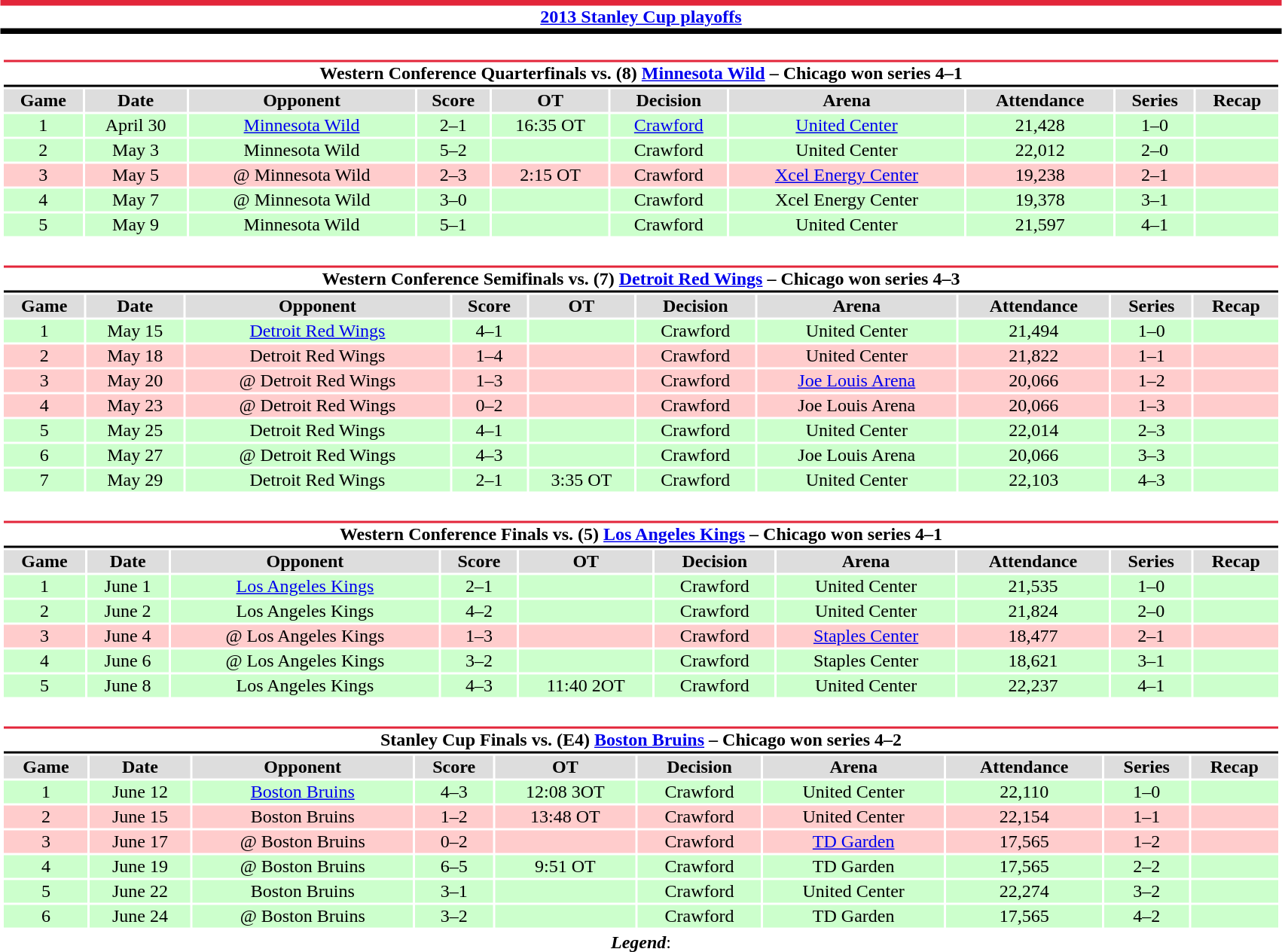<table class="toccolours"  style="width:90%; clear:both; margin:1.5em auto; text-align:center;">
<tr>
<th colspan=10 style="background:#fff; border-top:#e3263a 5px solid; border-bottom:#000 5px solid;"><a href='#'>2013 Stanley Cup playoffs</a></th>
</tr>
<tr>
<td colspan=10><br><table class="toccolours collapsible collapsed"  style="width:100%; margin:auto;">
<tr>
<th colspan="10;" style="background:#fff; border-top:#e3263a 2px solid; border-bottom:#000 2px solid;">Western Conference Quarterfinals vs. (8) <a href='#'>Minnesota Wild</a> – Chicago won series 4–1</th>
</tr>
<tr style="text-align:center; background:#ddd;">
<td><strong>Game</strong></td>
<td><strong>Date</strong></td>
<td><strong>Opponent</strong></td>
<td><strong>Score</strong></td>
<td><strong>OT</strong></td>
<td><strong>Decision</strong></td>
<td><strong>Arena</strong></td>
<td><strong>Attendance</strong></td>
<td><strong>Series</strong></td>
<td><strong>Recap</strong></td>
</tr>
<tr style="text-align:center; background:#cfc;">
<td>1</td>
<td>April 30</td>
<td><a href='#'>Minnesota Wild</a></td>
<td>2–1</td>
<td>16:35 OT</td>
<td><a href='#'>Crawford</a></td>
<td><a href='#'>United Center</a></td>
<td>21,428</td>
<td>1–0</td>
<td></td>
</tr>
<tr style="text-align:center; background:#cfc;">
<td>2</td>
<td>May 3</td>
<td>Minnesota Wild</td>
<td>5–2</td>
<td></td>
<td>Crawford</td>
<td>United Center</td>
<td>22,012</td>
<td>2–0</td>
<td></td>
</tr>
<tr style="text-align:center; background:#fcc;">
<td>3</td>
<td>May 5</td>
<td>@ Minnesota Wild</td>
<td>2–3</td>
<td>2:15 OT</td>
<td>Crawford</td>
<td><a href='#'>Xcel Energy Center</a></td>
<td>19,238</td>
<td>2–1</td>
<td></td>
</tr>
<tr style="text-align:center; background:#cfc;">
<td>4</td>
<td>May 7</td>
<td>@ Minnesota Wild</td>
<td>3–0</td>
<td></td>
<td>Crawford</td>
<td>Xcel Energy Center</td>
<td>19,378</td>
<td>3–1</td>
<td></td>
</tr>
<tr style="text-align:center; background:#cfc;">
<td>5</td>
<td>May 9</td>
<td>Minnesota Wild</td>
<td>5–1</td>
<td></td>
<td>Crawford</td>
<td>United Center</td>
<td>21,597</td>
<td>4–1</td>
<td></td>
</tr>
</table>
</td>
</tr>
<tr>
<td colspan=10><br><table class="toccolours collapsible collapsed"  style="width:100%; margin:auto;">
<tr>
<th colspan="10;" style="background:#fff; border-top:#e3263a 2px solid; border-bottom:#000 2px solid;">Western Conference Semifinals vs. (7) <a href='#'>Detroit Red Wings</a> – Chicago won series 4–3</th>
</tr>
<tr style="text-align:center; background:#ddd;">
<td><strong>Game</strong></td>
<td><strong>Date</strong></td>
<td><strong>Opponent</strong></td>
<td><strong>Score</strong></td>
<td><strong>OT</strong></td>
<td><strong>Decision</strong></td>
<td><strong>Arena</strong></td>
<td><strong>Attendance</strong></td>
<td><strong>Series</strong></td>
<td><strong>Recap</strong></td>
</tr>
<tr style="text-align:center; background:#cfc;">
<td>1</td>
<td>May 15</td>
<td><a href='#'>Detroit Red Wings</a></td>
<td>4–1</td>
<td></td>
<td>Crawford</td>
<td>United Center</td>
<td>21,494</td>
<td>1–0</td>
<td></td>
</tr>
<tr style="text-align:center; background:#fcc;">
<td>2</td>
<td>May 18</td>
<td>Detroit Red Wings</td>
<td>1–4</td>
<td></td>
<td>Crawford</td>
<td>United Center</td>
<td>21,822</td>
<td>1–1</td>
<td></td>
</tr>
<tr style="text-align:center; background:#fcc;">
<td>3</td>
<td>May 20</td>
<td>@ Detroit Red Wings</td>
<td>1–3</td>
<td></td>
<td>Crawford</td>
<td><a href='#'>Joe Louis Arena</a></td>
<td>20,066</td>
<td>1–2</td>
<td></td>
</tr>
<tr style="text-align:center; background:#fcc;">
<td>4</td>
<td>May 23</td>
<td>@ Detroit Red Wings</td>
<td>0–2</td>
<td></td>
<td>Crawford</td>
<td>Joe Louis Arena</td>
<td>20,066</td>
<td>1–3</td>
<td></td>
</tr>
<tr style="text-align:center; background:#cfc;">
<td>5</td>
<td>May 25</td>
<td>Detroit Red Wings</td>
<td>4–1</td>
<td></td>
<td>Crawford</td>
<td>United Center</td>
<td>22,014</td>
<td>2–3</td>
<td></td>
</tr>
<tr style="text-align:center; background:#cfc;">
<td>6</td>
<td>May 27</td>
<td>@ Detroit Red Wings</td>
<td>4–3</td>
<td></td>
<td>Crawford</td>
<td>Joe Louis Arena</td>
<td>20,066</td>
<td>3–3</td>
<td></td>
</tr>
<tr style="text-align:center; background:#cfc;">
<td>7</td>
<td>May 29</td>
<td>Detroit Red Wings</td>
<td>2–1</td>
<td>3:35 OT</td>
<td>Crawford</td>
<td>United Center</td>
<td>22,103</td>
<td>4–3</td>
<td></td>
</tr>
</table>
</td>
</tr>
<tr>
<td colspan=10><br><table class="toccolours collapsible collapsed"  style="width:100%; margin:auto;">
<tr>
<th colspan="10;" style="background:#fff; border-top:#e3263a 2px solid; border-bottom:#000 2px solid;">Western Conference Finals vs. (5) <a href='#'>Los Angeles Kings</a> – Chicago won series 4–1</th>
</tr>
<tr style="text-align:center; background:#ddd;">
<td><strong>Game</strong></td>
<td><strong>Date</strong></td>
<td><strong>Opponent</strong></td>
<td><strong>Score</strong></td>
<td><strong>OT</strong></td>
<td><strong>Decision</strong></td>
<td><strong>Arena</strong></td>
<td><strong>Attendance</strong></td>
<td><strong>Series</strong></td>
<td><strong>Recap</strong></td>
</tr>
<tr style="text-align:center; background:#cfc;">
<td>1</td>
<td>June 1</td>
<td><a href='#'>Los Angeles Kings</a></td>
<td>2–1</td>
<td></td>
<td>Crawford</td>
<td>United Center</td>
<td>21,535</td>
<td>1–0</td>
<td></td>
</tr>
<tr style="text-align:center; background:#cfc;">
<td>2</td>
<td>June 2</td>
<td>Los Angeles Kings</td>
<td>4–2</td>
<td></td>
<td>Crawford</td>
<td>United Center</td>
<td>21,824</td>
<td>2–0</td>
<td></td>
</tr>
<tr style="text-align:center; background:#fcc;">
<td>3</td>
<td>June 4</td>
<td>@ Los Angeles Kings</td>
<td>1–3</td>
<td></td>
<td>Crawford</td>
<td><a href='#'>Staples Center</a></td>
<td>18,477</td>
<td>2–1</td>
<td></td>
</tr>
<tr style="text-align:center; background:#cfc;">
<td>4</td>
<td>June 6</td>
<td>@ Los Angeles Kings</td>
<td>3–2</td>
<td></td>
<td>Crawford</td>
<td>Staples Center</td>
<td>18,621</td>
<td>3–1</td>
<td></td>
</tr>
<tr style="text-align:center; background:#cfc;">
<td>5</td>
<td>June 8</td>
<td>Los Angeles Kings</td>
<td>4–3</td>
<td>11:40 2OT</td>
<td>Crawford</td>
<td>United Center</td>
<td>22,237</td>
<td>4–1</td>
<td></td>
</tr>
</table>
</td>
</tr>
<tr>
<td colspan=10><br><table class="toccolours collapsible collapsed"  style="width:100%; margin:auto;">
<tr>
<th colspan="10;" style="background:#fff; border-top:#e3263a 2px solid; border-bottom:#000 2px solid;">Stanley Cup Finals vs. (E4) <a href='#'>Boston Bruins</a> – Chicago won series 4–2</th>
</tr>
<tr style="text-align:center; background:#ddd;">
<td><strong>Game</strong></td>
<td><strong>Date</strong></td>
<td><strong>Opponent</strong></td>
<td><strong>Score</strong></td>
<td><strong>OT</strong></td>
<td><strong>Decision</strong></td>
<td><strong>Arena</strong></td>
<td><strong>Attendance</strong></td>
<td><strong>Series</strong></td>
<td><strong>Recap</strong></td>
</tr>
<tr style="text-align:center; background:#cfc;">
<td>1</td>
<td>June 12</td>
<td><a href='#'>Boston Bruins</a></td>
<td>4–3</td>
<td>12:08 3OT</td>
<td>Crawford</td>
<td>United Center</td>
<td>22,110</td>
<td>1–0</td>
<td></td>
</tr>
<tr style="text-align:center; background:#fcc;">
<td>2</td>
<td>June 15</td>
<td>Boston Bruins</td>
<td>1–2</td>
<td>13:48 OT</td>
<td>Crawford</td>
<td>United Center</td>
<td>22,154</td>
<td>1–1</td>
<td></td>
</tr>
<tr style="text-align:center; background:#fcc;">
<td>3</td>
<td>June 17</td>
<td>@ Boston Bruins</td>
<td>0–2</td>
<td></td>
<td>Crawford</td>
<td><a href='#'>TD Garden</a></td>
<td>17,565</td>
<td>1–2</td>
<td></td>
</tr>
<tr style="text-align:center; background:#cfc;">
<td>4</td>
<td>June 19</td>
<td>@ Boston Bruins</td>
<td>6–5</td>
<td>9:51 OT</td>
<td>Crawford</td>
<td>TD Garden</td>
<td>17,565</td>
<td>2–2</td>
<td></td>
</tr>
<tr style="text-align:center; background:#cfc;">
<td>5</td>
<td>June 22</td>
<td>Boston Bruins</td>
<td>3–1</td>
<td></td>
<td>Crawford</td>
<td>United Center</td>
<td>22,274</td>
<td>3–2</td>
<td></td>
</tr>
<tr style="text-align:center; background:#cfc;">
<td>6</td>
<td>June 24</td>
<td>@ Boston Bruins</td>
<td>3–2</td>
<td></td>
<td>Crawford</td>
<td>TD Garden</td>
<td>17,565</td>
<td>4–2</td>
<td></td>
</tr>
<tr>
</tr>
</table>
<strong><em>Legend</em></strong>:

</td>
</tr>
</table>
